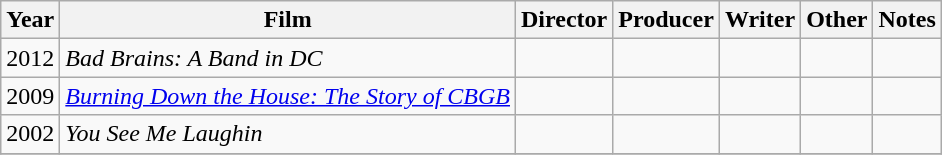<table class="wikitable sortable" style="text-align:center">
<tr>
<th>Year</th>
<th>Film</th>
<th>Director</th>
<th>Producer</th>
<th>Writer</th>
<th>Other</th>
<th class="unsortable">Notes</th>
</tr>
<tr>
<td>2012</td>
<td style="text-align:left"><em>Bad Brains: A Band in DC</em></td>
<td></td>
<td></td>
<td></td>
<td></td>
<td></td>
</tr>
<tr>
<td>2009</td>
<td style="text-align:left"><em><a href='#'>Burning Down the House: The Story of CBGB</a></em></td>
<td></td>
<td></td>
<td></td>
<td></td>
<td></td>
</tr>
<tr>
<td>2002</td>
<td style="text-align:left"><em>You See Me Laughin<strong></td>
<td></td>
<td></td>
<td></td>
<td></td>
<td></td>
</tr>
<tr>
</tr>
</table>
